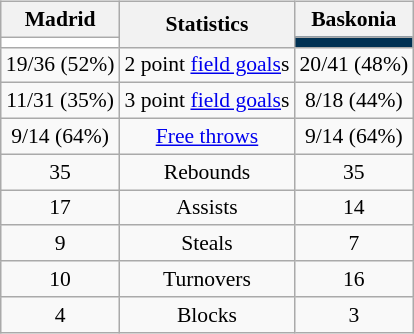<table style="width:100%;">
<tr>
<td valign=top align=right width=33%><br>













</td>
<td style="vertical-align:top; align:center; width:33%;"><br><table style="width:100%;">
<tr>
<td style="width=50%;"></td>
<td></td>
<td style="width=50%;"></td>
</tr>
</table>
<br><table class="wikitable" style="font-size:90%; text-align:center; margin:auto;" align=center>
<tr>
<th>Madrid</th>
<th rowspan=2>Statistics</th>
<th>Baskonia</th>
</tr>
<tr>
<td style="background:#FFFFFF;"></td>
<td style="background:#003153;"></td>
</tr>
<tr>
<td>19/36 (52%)</td>
<td>2 point <a href='#'>field goals</a>s</td>
<td>20/41 (48%)</td>
</tr>
<tr>
<td>11/31 (35%)</td>
<td>3 point <a href='#'>field goals</a>s</td>
<td>8/18 (44%)</td>
</tr>
<tr>
<td>9/14 (64%)</td>
<td><a href='#'>Free throws</a></td>
<td>9/14 (64%)</td>
</tr>
<tr>
<td>35</td>
<td>Rebounds</td>
<td>35</td>
</tr>
<tr>
<td>17</td>
<td>Assists</td>
<td>14</td>
</tr>
<tr>
<td>9</td>
<td>Steals</td>
<td>7</td>
</tr>
<tr>
<td>10</td>
<td>Turnovers</td>
<td>16</td>
</tr>
<tr>
<td>4</td>
<td>Blocks</td>
<td>3</td>
</tr>
</table>
</td>
<td style="vertical-align:top; align:left; width:33%;"><br>













</td>
</tr>
</table>
